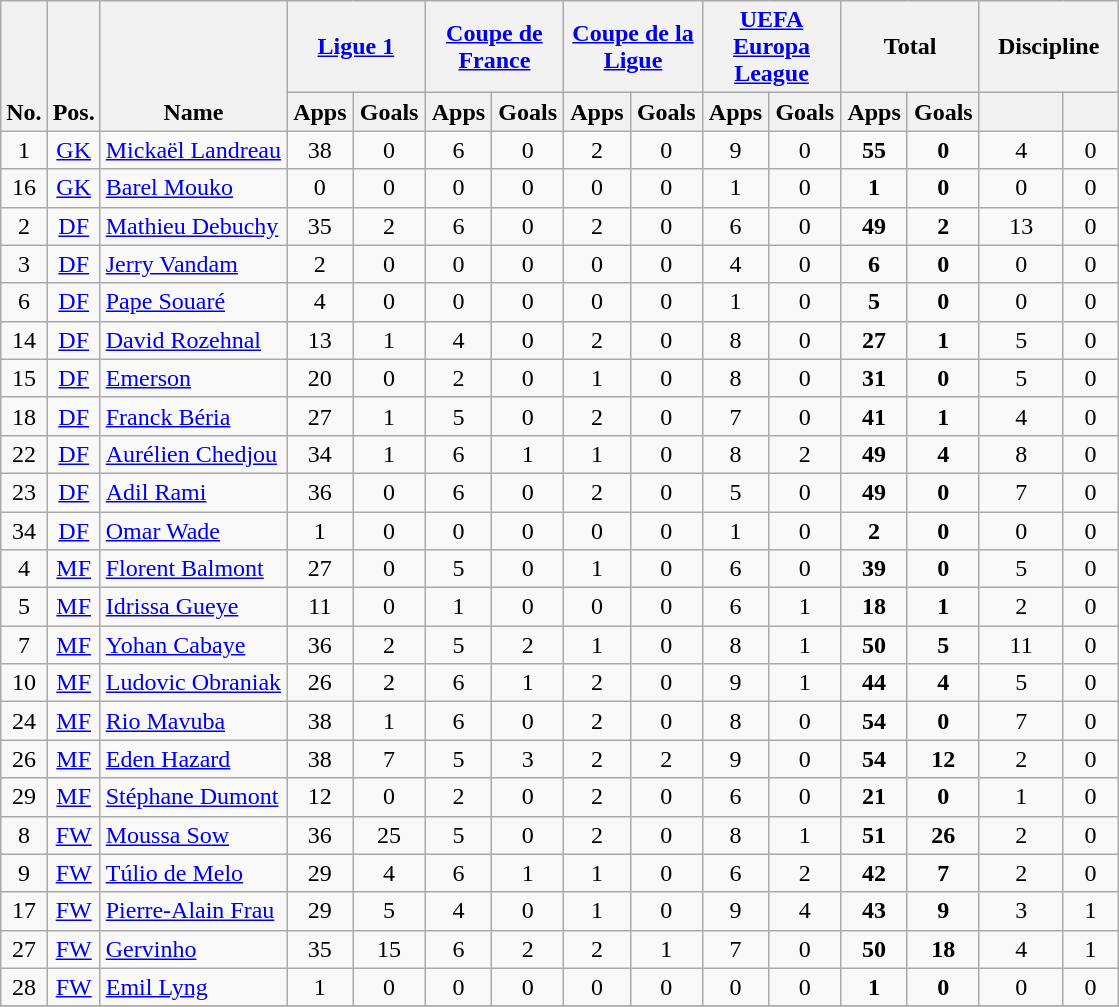<table class="wikitable" style="text-align:center">
<tr>
<th rowspan="2" style="vertical-align:bottom;">No.</th>
<th rowspan="2" style="vertical-align:bottom;">Pos.</th>
<th rowspan="2" style="vertical-align:bottom;">Name</th>
<th colspan="2" style="width:85px;"><a href='#'>Ligue 1</a></th>
<th colspan="2" style="width:85px;"><a href='#'>Coupe de France</a></th>
<th colspan="2" style="width:85px;"><a href='#'>Coupe de la Ligue</a></th>
<th colspan="2" style="width:85px;"><a href='#'>UEFA Europa League</a></th>
<th colspan="2" style="width:85px;">Total</th>
<th colspan="2" style="width:85px;">Discipline</th>
</tr>
<tr>
<th>Apps</th>
<th>Goals</th>
<th>Apps</th>
<th>Goals</th>
<th>Apps</th>
<th>Goals</th>
<th>Apps</th>
<th>Goals</th>
<th>Apps</th>
<th>Goals</th>
<th></th>
<th></th>
</tr>
<tr>
<td align="center">1</td>
<td align="center"><a href='#'>GK</a></td>
<td align="left"> <a href='#'>Mickaël Landreau</a></td>
<td>38</td>
<td>0</td>
<td>6</td>
<td>0</td>
<td>2</td>
<td>0</td>
<td>9</td>
<td>0</td>
<td><strong>55</strong></td>
<td><strong>0</strong></td>
<td>4</td>
<td>0</td>
</tr>
<tr>
<td align="center">16</td>
<td align="center"><a href='#'>GK</a></td>
<td align="left"> <a href='#'>Barel Mouko</a></td>
<td>0</td>
<td>0</td>
<td>0</td>
<td>0</td>
<td>0</td>
<td>0</td>
<td>1</td>
<td>0</td>
<td><strong>1</strong></td>
<td><strong>0</strong></td>
<td>0</td>
<td>0</td>
</tr>
<tr>
<td align="center">2</td>
<td align="center"><a href='#'>DF</a></td>
<td align="left"> <a href='#'>Mathieu Debuchy</a></td>
<td>35</td>
<td>2</td>
<td>6</td>
<td>0</td>
<td>2</td>
<td>0</td>
<td>6</td>
<td>0</td>
<td><strong>49</strong></td>
<td><strong>2</strong></td>
<td>13</td>
<td>0</td>
</tr>
<tr>
<td align="center">3</td>
<td align="center"><a href='#'>DF</a></td>
<td align="left"> <a href='#'>Jerry Vandam</a></td>
<td>2</td>
<td>0</td>
<td>0</td>
<td>0</td>
<td>0</td>
<td>0</td>
<td>4</td>
<td>0</td>
<td><strong>6</strong></td>
<td><strong>0</strong></td>
<td>0</td>
<td>0</td>
</tr>
<tr>
<td align="center">6</td>
<td align="center"><a href='#'>DF</a></td>
<td align="left"> <a href='#'>Pape Souaré</a></td>
<td>4</td>
<td>0</td>
<td>0</td>
<td>0</td>
<td>0</td>
<td>0</td>
<td>1</td>
<td>0</td>
<td><strong>5</strong></td>
<td><strong>0</strong></td>
<td>0</td>
<td>0</td>
</tr>
<tr>
<td align="center">14</td>
<td align="center"><a href='#'>DF</a></td>
<td align="left"> <a href='#'>David Rozehnal</a></td>
<td>13</td>
<td>1</td>
<td>4</td>
<td>0</td>
<td>2</td>
<td>0</td>
<td>8</td>
<td>0</td>
<td><strong>27</strong></td>
<td><strong>1</strong></td>
<td>5</td>
<td>0</td>
</tr>
<tr>
<td align="center">15</td>
<td align="center"><a href='#'>DF</a></td>
<td align="left"> <a href='#'>Emerson</a></td>
<td>20</td>
<td>0</td>
<td>2</td>
<td>0</td>
<td>1</td>
<td>0</td>
<td>8</td>
<td>0</td>
<td><strong>31</strong></td>
<td><strong>0</strong></td>
<td>5</td>
<td>0</td>
</tr>
<tr>
<td align="center">18</td>
<td align="center"><a href='#'>DF</a></td>
<td align="left"> <a href='#'>Franck Béria</a></td>
<td>27</td>
<td>1</td>
<td>5</td>
<td>0</td>
<td>2</td>
<td>0</td>
<td>7</td>
<td>0</td>
<td><strong>41</strong></td>
<td><strong>1</strong></td>
<td>4</td>
<td>0</td>
</tr>
<tr>
<td align="center">22</td>
<td align="center"><a href='#'>DF</a></td>
<td align="left"> <a href='#'>Aurélien Chedjou</a></td>
<td>34</td>
<td>1</td>
<td>6</td>
<td>1</td>
<td>1</td>
<td>0</td>
<td>8</td>
<td>2</td>
<td><strong>49</strong></td>
<td><strong>4</strong></td>
<td>8</td>
<td>0</td>
</tr>
<tr>
<td align="center">23</td>
<td align="center"><a href='#'>DF</a></td>
<td align="left"> <a href='#'>Adil Rami</a></td>
<td>36</td>
<td>0</td>
<td>6</td>
<td>0</td>
<td>2</td>
<td>0</td>
<td>5</td>
<td>0</td>
<td><strong>49</strong></td>
<td><strong>0</strong></td>
<td>7</td>
<td>0</td>
</tr>
<tr>
<td align="center">34</td>
<td align="center"><a href='#'>DF</a></td>
<td align="left"> <a href='#'>Omar Wade</a></td>
<td>1</td>
<td>0</td>
<td>0</td>
<td>0</td>
<td>0</td>
<td>0</td>
<td>1</td>
<td>0</td>
<td><strong>2</strong></td>
<td><strong>0</strong></td>
<td>0</td>
<td>0</td>
</tr>
<tr>
<td align="center">4</td>
<td align="center"><a href='#'>MF</a></td>
<td align="left"> <a href='#'>Florent Balmont</a></td>
<td>27</td>
<td>0</td>
<td>5</td>
<td>0</td>
<td>1</td>
<td>0</td>
<td>6</td>
<td>0</td>
<td><strong>39</strong></td>
<td><strong>0</strong></td>
<td>5</td>
<td>0</td>
</tr>
<tr>
<td align="center">5</td>
<td align="center"><a href='#'>MF</a></td>
<td align="left"> <a href='#'>Idrissa Gueye</a></td>
<td>11</td>
<td>0</td>
<td>1</td>
<td>0</td>
<td>0</td>
<td>0</td>
<td>6</td>
<td>1</td>
<td><strong>18</strong></td>
<td><strong>1</strong></td>
<td>2</td>
<td>0</td>
</tr>
<tr>
<td align="center">7</td>
<td align="center"><a href='#'>MF</a></td>
<td align="left"> <a href='#'>Yohan Cabaye</a></td>
<td>36</td>
<td>2</td>
<td>5</td>
<td>2</td>
<td>1</td>
<td>0</td>
<td>8</td>
<td>1</td>
<td><strong>50</strong></td>
<td><strong>5</strong></td>
<td>11</td>
<td>0</td>
</tr>
<tr>
<td align="center">10</td>
<td align="center"><a href='#'>MF</a></td>
<td align="left"> <a href='#'>Ludovic Obraniak</a></td>
<td>26</td>
<td>2</td>
<td>6</td>
<td>1</td>
<td>2</td>
<td>0</td>
<td>9</td>
<td>1</td>
<td><strong>44</strong></td>
<td><strong>4</strong></td>
<td>5</td>
<td>0</td>
</tr>
<tr>
<td align="center">24</td>
<td align="center"><a href='#'>MF</a></td>
<td align="left"> <a href='#'>Rio Mavuba</a></td>
<td>38</td>
<td>1</td>
<td>6</td>
<td>0</td>
<td>2</td>
<td>0</td>
<td>8</td>
<td>0</td>
<td><strong>54</strong></td>
<td><strong>0</strong></td>
<td>7</td>
<td>0</td>
</tr>
<tr>
<td align="center">26</td>
<td align="center"><a href='#'>MF</a></td>
<td align="left"> <a href='#'>Eden Hazard</a></td>
<td>38</td>
<td>7</td>
<td>5</td>
<td>3</td>
<td>2</td>
<td>2</td>
<td>9</td>
<td>0</td>
<td><strong>54</strong></td>
<td><strong>12</strong></td>
<td>2</td>
<td>0</td>
</tr>
<tr>
<td align="center">29</td>
<td align="center"><a href='#'>MF</a></td>
<td align="left"> <a href='#'>Stéphane Dumont</a></td>
<td>12</td>
<td>0</td>
<td>2</td>
<td>0</td>
<td>2</td>
<td>0</td>
<td>6</td>
<td>0</td>
<td><strong>21</strong></td>
<td><strong>0</strong></td>
<td>1</td>
<td>0</td>
</tr>
<tr>
<td align="center">8</td>
<td align="center"><a href='#'>FW</a></td>
<td align="left"> <a href='#'>Moussa Sow</a></td>
<td>36</td>
<td>25</td>
<td>5</td>
<td>0</td>
<td>2</td>
<td>0</td>
<td>8</td>
<td>1</td>
<td><strong>51</strong></td>
<td><strong>26</strong></td>
<td>2</td>
<td>0</td>
</tr>
<tr>
<td align="center">9</td>
<td align="center"><a href='#'>FW</a></td>
<td align="left"> <a href='#'>Túlio de Melo</a></td>
<td>29</td>
<td>4</td>
<td>6</td>
<td>1</td>
<td>1</td>
<td>0</td>
<td>6</td>
<td>2</td>
<td><strong>42</strong></td>
<td><strong>7</strong></td>
<td>2</td>
<td>0</td>
</tr>
<tr>
<td align="center">17</td>
<td align="center"><a href='#'>FW</a></td>
<td align="left"> <a href='#'>Pierre-Alain Frau</a></td>
<td>29</td>
<td>5</td>
<td>4</td>
<td>0</td>
<td>1</td>
<td>0</td>
<td>9</td>
<td>4</td>
<td><strong>43</strong></td>
<td><strong>9</strong></td>
<td>3</td>
<td>1</td>
</tr>
<tr>
<td align="center">27</td>
<td align="center"><a href='#'>FW</a></td>
<td align="left"> <a href='#'>Gervinho</a></td>
<td>35</td>
<td>15</td>
<td>6</td>
<td>2</td>
<td>2</td>
<td>1</td>
<td>7</td>
<td>0</td>
<td><strong>50</strong></td>
<td><strong>18</strong></td>
<td>4</td>
<td>1</td>
</tr>
<tr>
<td align="center">28</td>
<td align="center"><a href='#'>FW</a></td>
<td align="left"> <a href='#'>Emil Lyng</a></td>
<td>1</td>
<td>0</td>
<td>0</td>
<td>0</td>
<td>0</td>
<td>0</td>
<td>0</td>
<td>0</td>
<td><strong>1</strong></td>
<td><strong>0</strong></td>
<td>0</td>
<td>0</td>
</tr>
<tr>
</tr>
</table>
